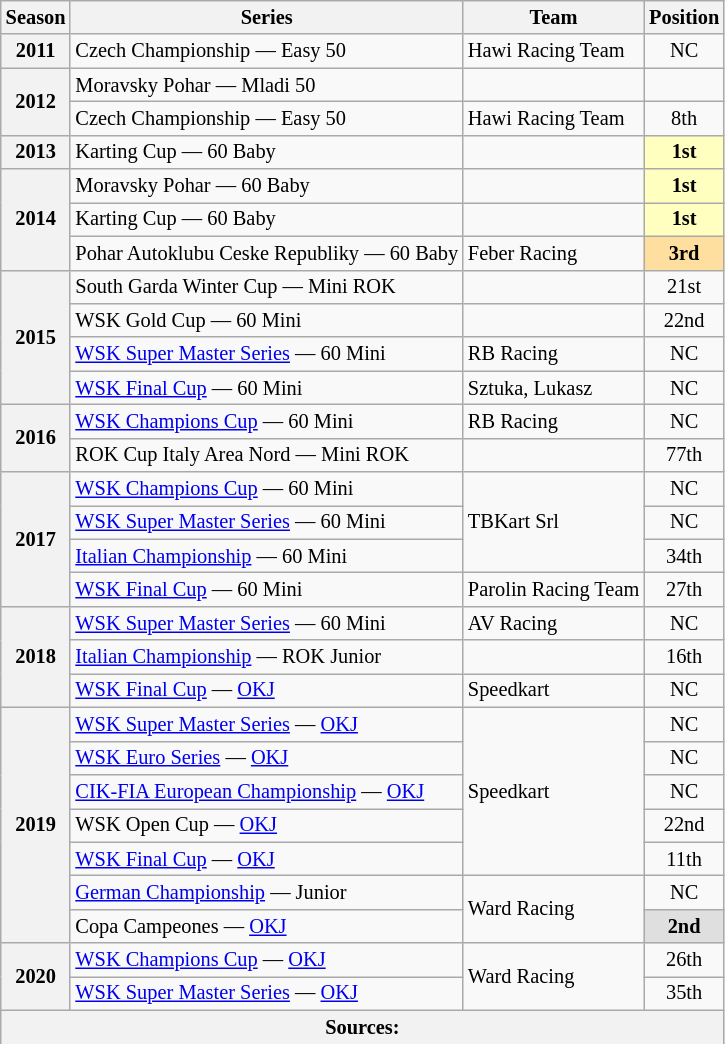<table class="wikitable" style="font-size: 85%; text-align:center">
<tr>
<th>Season</th>
<th>Series</th>
<th>Team</th>
<th>Position</th>
</tr>
<tr>
<th>2011</th>
<td align="left">Czech Championship — Easy 50</td>
<td align="left">Hawi Racing Team</td>
<td>NC</td>
</tr>
<tr>
<th rowspan="2">2012</th>
<td align="left">Moravsky Pohar — Mladi 50</td>
<td align="left"></td>
<td></td>
</tr>
<tr>
<td align="left">Czech Championship — Easy 50</td>
<td align="left">Hawi Racing Team</td>
<td>8th</td>
</tr>
<tr>
<th>2013</th>
<td align="left">Karting Cup — 60 Baby</td>
<td align="left"></td>
<td style="background:#FFFFBF;"><strong>1st</strong></td>
</tr>
<tr>
<th rowspan="3">2014</th>
<td align="left">Moravsky Pohar — 60 Baby</td>
<td align="left"></td>
<td style="background:#FFFFBF;"><strong>1st</strong></td>
</tr>
<tr>
<td align="left">Karting Cup — 60 Baby</td>
<td align="left"></td>
<td style="background:#FFFFBF;"><strong>1st</strong></td>
</tr>
<tr>
<td align="left">Pohar Autoklubu Ceske Republiky — 60 Baby</td>
<td align="left">Feber Racing</td>
<td style="background:#FFDF9F;"><strong>3rd</strong></td>
</tr>
<tr>
<th rowspan="4">2015</th>
<td align="left">South Garda Winter Cup — Mini ROK</td>
<td align="left"></td>
<td>21st</td>
</tr>
<tr>
<td align="left">WSK Gold Cup — 60 Mini</td>
<td align="left"></td>
<td>22nd</td>
</tr>
<tr>
<td align="left"><a href='#'>WSK Super Master Series</a> — 60 Mini</td>
<td align="left">RB Racing</td>
<td>NC</td>
</tr>
<tr>
<td align="left"><a href='#'>WSK Final Cup</a> — 60 Mini</td>
<td align="left">Sztuka, Lukasz</td>
<td>NC</td>
</tr>
<tr>
<th rowspan="2">2016</th>
<td align="left"><a href='#'>WSK Champions Cup</a> — 60 Mini</td>
<td align="left">RB Racing</td>
<td>NC</td>
</tr>
<tr>
<td align="left">ROK Cup Italy Area Nord — Mini ROK</td>
<td align="left"></td>
<td>77th</td>
</tr>
<tr>
<th rowspan="4">2017</th>
<td align="left"><a href='#'>WSK Champions Cup</a> — 60 Mini</td>
<td rowspan="3" align="left">TBKart Srl</td>
<td>NC</td>
</tr>
<tr>
<td align="left"><a href='#'>WSK Super Master Series</a> — 60 Mini</td>
<td>NC</td>
</tr>
<tr>
<td align="left"><a href='#'>Italian Championship</a> — 60 Mini</td>
<td>34th</td>
</tr>
<tr>
<td align="left"><a href='#'>WSK Final Cup</a> — 60 Mini</td>
<td align="left">Parolin Racing Team</td>
<td>27th</td>
</tr>
<tr>
<th rowspan="3">2018</th>
<td align="left"><a href='#'>WSK Super Master Series</a> — 60 Mini</td>
<td align="left">AV Racing</td>
<td>NC</td>
</tr>
<tr>
<td align="left"><a href='#'>Italian Championship</a> — ROK Junior</td>
<td align="left"></td>
<td>16th</td>
</tr>
<tr>
<td align="left"><a href='#'>WSK Final Cup</a> — <a href='#'>OKJ</a></td>
<td align="left">Speedkart</td>
<td>NC</td>
</tr>
<tr>
<th rowspan="7">2019</th>
<td align="left"><a href='#'>WSK Super Master Series</a> — <a href='#'>OKJ</a></td>
<td rowspan="5"  align="left">Speedkart</td>
<td>NC</td>
</tr>
<tr>
<td align="left"><a href='#'>WSK Euro Series</a> — <a href='#'>OKJ</a></td>
<td>NC</td>
</tr>
<tr>
<td align="left"><a href='#'>CIK-FIA European Championship</a> — <a href='#'>OKJ</a></td>
<td>NC</td>
</tr>
<tr>
<td align="left">WSK Open Cup — <a href='#'>OKJ</a></td>
<td>22nd</td>
</tr>
<tr>
<td align="left"><a href='#'>WSK Final Cup</a> — <a href='#'>OKJ</a></td>
<td>11th</td>
</tr>
<tr>
<td align="left"><a href='#'>German Championship</a> — Junior</td>
<td rowspan="2" align="left">Ward Racing</td>
<td>NC</td>
</tr>
<tr>
<td align="left">Copa Campeones — <a href='#'>OKJ</a></td>
<td style="background:#DFDFDF;"><strong>2nd</strong></td>
</tr>
<tr>
<th rowspan="2">2020</th>
<td align="left"><a href='#'>WSK Champions Cup</a> — <a href='#'>OKJ</a></td>
<td rowspan="2"  align="left">Ward Racing</td>
<td>26th</td>
</tr>
<tr>
<td align="left"><a href='#'>WSK Super Master Series</a> — <a href='#'>OKJ</a></td>
<td>35th</td>
</tr>
<tr>
<th colspan="4">Sources:</th>
</tr>
</table>
